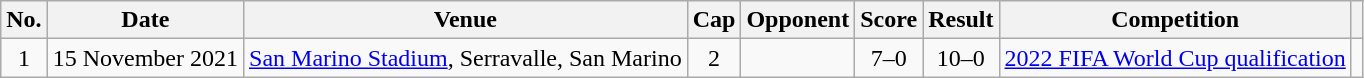<table class="wikitable">
<tr>
<th scope="col">No.</th>
<th scope="col">Date</th>
<th scope="col">Venue</th>
<th scope="col">Cap</th>
<th scope="col">Opponent</th>
<th scope="col">Score</th>
<th scope="col">Result</th>
<th scope="col">Competition</th>
<th scope="col" class="unsortable"></th>
</tr>
<tr>
<td align="center">1</td>
<td>15 November 2021</td>
<td><a href='#'>San Marino Stadium</a>, Serravalle, San Marino</td>
<td align="center">2</td>
<td></td>
<td align="center">7–0</td>
<td align="center">10–0</td>
<td><a href='#'>2022 FIFA World Cup qualification</a></td>
<td align="center"></td>
</tr>
</table>
